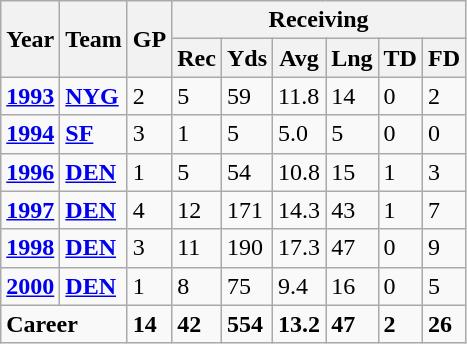<table class="wikitable">
<tr>
<th rowspan="2">Year</th>
<th rowspan="2">Team</th>
<th rowspan="2">GP</th>
<th colspan="6">Receiving</th>
</tr>
<tr>
<th>Rec</th>
<th>Yds</th>
<th>Avg</th>
<th>Lng</th>
<th>TD</th>
<th>FD</th>
</tr>
<tr>
<td><a href='#'><strong>1993</strong></a></td>
<td><a href='#'><strong>NYG</strong></a></td>
<td>2</td>
<td>5</td>
<td>59</td>
<td>11.8</td>
<td>14</td>
<td>0</td>
<td>2</td>
</tr>
<tr>
<td><a href='#'><strong>1994</strong></a></td>
<td><a href='#'><strong>SF</strong></a></td>
<td>3</td>
<td>1</td>
<td>5</td>
<td>5.0</td>
<td>5</td>
<td>0</td>
<td>0</td>
</tr>
<tr>
<td><a href='#'><strong>1996</strong></a></td>
<td><a href='#'><strong>DEN</strong></a></td>
<td>1</td>
<td>5</td>
<td>54</td>
<td>10.8</td>
<td>15</td>
<td>1</td>
<td>3</td>
</tr>
<tr>
<td><a href='#'><strong>1997</strong></a></td>
<td><a href='#'><strong>DEN</strong></a></td>
<td>4</td>
<td>12</td>
<td>171</td>
<td>14.3</td>
<td>43</td>
<td>1</td>
<td>7</td>
</tr>
<tr>
<td><a href='#'><strong>1998</strong></a></td>
<td><a href='#'><strong>DEN</strong></a></td>
<td>3</td>
<td>11</td>
<td>190</td>
<td>17.3</td>
<td>47</td>
<td>0</td>
<td>9</td>
</tr>
<tr>
<td><a href='#'><strong>2000</strong></a></td>
<td><a href='#'><strong>DEN</strong></a></td>
<td>1</td>
<td>8</td>
<td>75</td>
<td>9.4</td>
<td>16</td>
<td>0</td>
<td>5</td>
</tr>
<tr>
<td colspan="2"><strong>Career</strong></td>
<td><strong>14</strong></td>
<td><strong>42</strong></td>
<td><strong>554</strong></td>
<td><strong>13.2</strong></td>
<td><strong>47</strong></td>
<td><strong>2</strong></td>
<td><strong>26</strong></td>
</tr>
</table>
